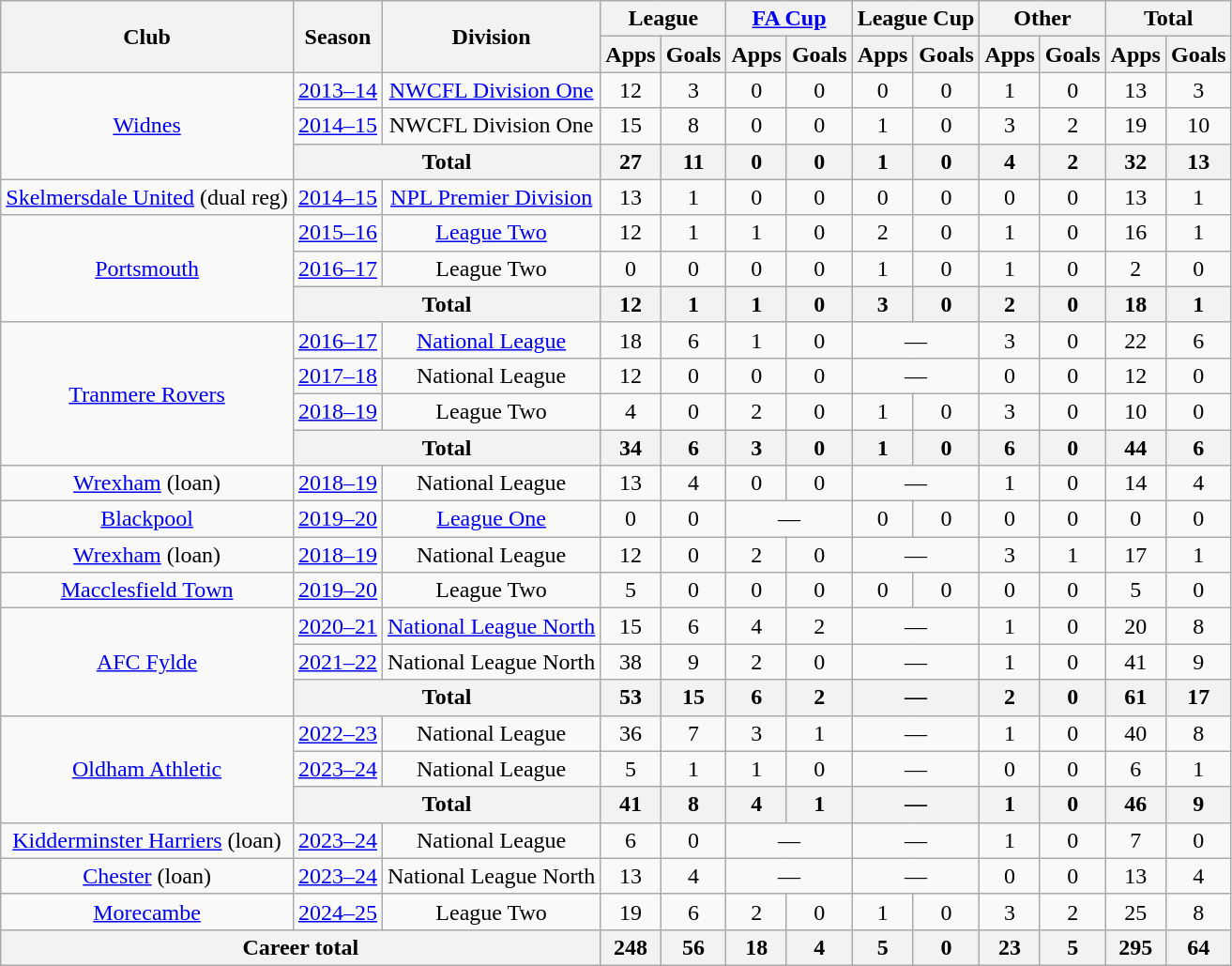<table class="wikitable" style="text-align:center">
<tr>
<th rowspan="2">Club</th>
<th rowspan="2">Season</th>
<th rowspan="2">Division</th>
<th colspan="2">League</th>
<th colspan="2"><a href='#'>FA Cup</a></th>
<th colspan="2">League Cup</th>
<th colspan="2">Other</th>
<th colspan="2">Total</th>
</tr>
<tr>
<th>Apps</th>
<th>Goals</th>
<th>Apps</th>
<th>Goals</th>
<th>Apps</th>
<th>Goals</th>
<th>Apps</th>
<th>Goals</th>
<th>Apps</th>
<th>Goals</th>
</tr>
<tr>
<td rowspan="3" valign="center"><a href='#'>Widnes</a></td>
<td><a href='#'>2013–14</a></td>
<td><a href='#'>NWCFL Division One</a></td>
<td>12</td>
<td>3</td>
<td>0</td>
<td>0</td>
<td>0</td>
<td>0</td>
<td>1</td>
<td>0</td>
<td>13</td>
<td>3</td>
</tr>
<tr>
<td><a href='#'>2014–15</a></td>
<td>NWCFL Division One</td>
<td>15</td>
<td>8</td>
<td>0</td>
<td>0</td>
<td>1</td>
<td>0</td>
<td>3</td>
<td>2</td>
<td>19</td>
<td>10</td>
</tr>
<tr>
<th colspan="2">Total</th>
<th>27</th>
<th>11</th>
<th>0</th>
<th>0</th>
<th>1</th>
<th>0</th>
<th>4</th>
<th>2</th>
<th>32</th>
<th>13</th>
</tr>
<tr>
<td valign="center"><a href='#'>Skelmersdale United</a> (dual reg)</td>
<td><a href='#'>2014–15</a></td>
<td><a href='#'>NPL Premier Division</a></td>
<td>13</td>
<td>1</td>
<td>0</td>
<td>0</td>
<td>0</td>
<td>0</td>
<td>0</td>
<td>0</td>
<td>13</td>
<td>1</td>
</tr>
<tr>
<td rowspan="3" valign="center"><a href='#'>Portsmouth</a></td>
<td><a href='#'>2015–16</a></td>
<td><a href='#'>League Two</a></td>
<td>12</td>
<td>1</td>
<td>1</td>
<td>0</td>
<td>2</td>
<td>0</td>
<td>1</td>
<td>0</td>
<td>16</td>
<td>1</td>
</tr>
<tr>
<td><a href='#'>2016–17</a></td>
<td>League Two</td>
<td>0</td>
<td>0</td>
<td>0</td>
<td>0</td>
<td>1</td>
<td>0</td>
<td>1</td>
<td>0</td>
<td>2</td>
<td>0</td>
</tr>
<tr>
<th colspan="2">Total</th>
<th>12</th>
<th>1</th>
<th>1</th>
<th>0</th>
<th>3</th>
<th>0</th>
<th>2</th>
<th>0</th>
<th>18</th>
<th>1</th>
</tr>
<tr>
<td rowspan="4" valign="center"><a href='#'>Tranmere Rovers</a></td>
<td><a href='#'>2016–17</a></td>
<td><a href='#'>National League</a></td>
<td>18</td>
<td>6</td>
<td>1</td>
<td>0</td>
<td colspan=2>—</td>
<td>3</td>
<td>0</td>
<td>22</td>
<td>6</td>
</tr>
<tr>
<td><a href='#'>2017–18</a></td>
<td>National League</td>
<td>12</td>
<td>0</td>
<td>0</td>
<td>0</td>
<td colspan=2>—</td>
<td>0</td>
<td>0</td>
<td>12</td>
<td>0</td>
</tr>
<tr>
<td><a href='#'>2018–19</a></td>
<td>League Two</td>
<td>4</td>
<td>0</td>
<td>2</td>
<td>0</td>
<td>1</td>
<td>0</td>
<td>3</td>
<td>0</td>
<td>10</td>
<td>0</td>
</tr>
<tr>
<th colspan="2">Total</th>
<th>34</th>
<th>6</th>
<th>3</th>
<th>0</th>
<th>1</th>
<th>0</th>
<th>6</th>
<th>0</th>
<th>44</th>
<th>6</th>
</tr>
<tr>
<td><a href='#'>Wrexham</a> (loan)</td>
<td><a href='#'>2018–19</a></td>
<td>National League</td>
<td>13</td>
<td>4</td>
<td>0</td>
<td>0</td>
<td colspan=2>—</td>
<td>1</td>
<td>0</td>
<td>14</td>
<td>4</td>
</tr>
<tr>
<td><a href='#'>Blackpool</a></td>
<td><a href='#'>2019–20</a></td>
<td><a href='#'>League One</a></td>
<td>0</td>
<td>0</td>
<td colspan=2>—</td>
<td>0</td>
<td>0</td>
<td>0</td>
<td>0</td>
<td>0</td>
<td>0</td>
</tr>
<tr>
<td><a href='#'>Wrexham</a> (loan)</td>
<td><a href='#'>2018–19</a></td>
<td>National League</td>
<td>12</td>
<td>0</td>
<td>2</td>
<td>0</td>
<td colspan=2>—</td>
<td>3</td>
<td>1</td>
<td>17</td>
<td>1</td>
</tr>
<tr>
<td><a href='#'>Macclesfield Town</a></td>
<td><a href='#'>2019–20</a></td>
<td>League Two</td>
<td>5</td>
<td>0</td>
<td>0</td>
<td>0</td>
<td>0</td>
<td>0</td>
<td>0</td>
<td>0</td>
<td>5</td>
<td>0</td>
</tr>
<tr>
<td rowspan="3" valign="center"><a href='#'>AFC Fylde</a></td>
<td><a href='#'>2020–21</a></td>
<td><a href='#'>National League North</a></td>
<td>15</td>
<td>6</td>
<td>4</td>
<td>2</td>
<td colspan=2>—</td>
<td>1</td>
<td>0</td>
<td>20</td>
<td>8</td>
</tr>
<tr>
<td><a href='#'>2021–22</a></td>
<td>National League North</td>
<td>38</td>
<td>9</td>
<td>2</td>
<td>0</td>
<td colspan=2>—</td>
<td>1</td>
<td>0</td>
<td>41</td>
<td>9</td>
</tr>
<tr>
<th colspan="2">Total</th>
<th>53</th>
<th>15</th>
<th>6</th>
<th>2</th>
<th colspan=2>—</th>
<th>2</th>
<th>0</th>
<th>61</th>
<th>17</th>
</tr>
<tr>
<td rowspan="3" valign="center"><a href='#'>Oldham Athletic</a></td>
<td><a href='#'>2022–23</a></td>
<td>National League</td>
<td>36</td>
<td>7</td>
<td>3</td>
<td>1</td>
<td colspan=2>—</td>
<td>1</td>
<td>0</td>
<td>40</td>
<td>8</td>
</tr>
<tr>
<td><a href='#'>2023–24</a></td>
<td>National League</td>
<td>5</td>
<td>1</td>
<td>1</td>
<td>0</td>
<td colspan=2>—</td>
<td>0</td>
<td>0</td>
<td>6</td>
<td>1</td>
</tr>
<tr>
<th colspan="2">Total</th>
<th>41</th>
<th>8</th>
<th>4</th>
<th>1</th>
<th colspan=2>—</th>
<th>1</th>
<th>0</th>
<th>46</th>
<th>9</th>
</tr>
<tr>
<td><a href='#'>Kidderminster Harriers</a> (loan)</td>
<td><a href='#'>2023–24</a></td>
<td>National League</td>
<td>6</td>
<td>0</td>
<td colspan=2>—</td>
<td colspan=2>—</td>
<td>1</td>
<td>0</td>
<td>7</td>
<td>0</td>
</tr>
<tr>
<td><a href='#'>Chester</a> (loan)</td>
<td><a href='#'>2023–24</a></td>
<td>National League North</td>
<td>13</td>
<td>4</td>
<td colspan=2>—</td>
<td colspan=2>—</td>
<td>0</td>
<td>0</td>
<td>13</td>
<td>4</td>
</tr>
<tr>
<td><a href='#'>Morecambe</a></td>
<td><a href='#'>2024–25</a></td>
<td>League Two</td>
<td>19</td>
<td>6</td>
<td>2</td>
<td>0</td>
<td>1</td>
<td>0</td>
<td>3</td>
<td>2</td>
<td>25</td>
<td>8</td>
</tr>
<tr>
<th colspan="3">Career total</th>
<th>248</th>
<th>56</th>
<th>18</th>
<th>4</th>
<th>5</th>
<th>0</th>
<th>23</th>
<th>5</th>
<th>295</th>
<th>64</th>
</tr>
</table>
